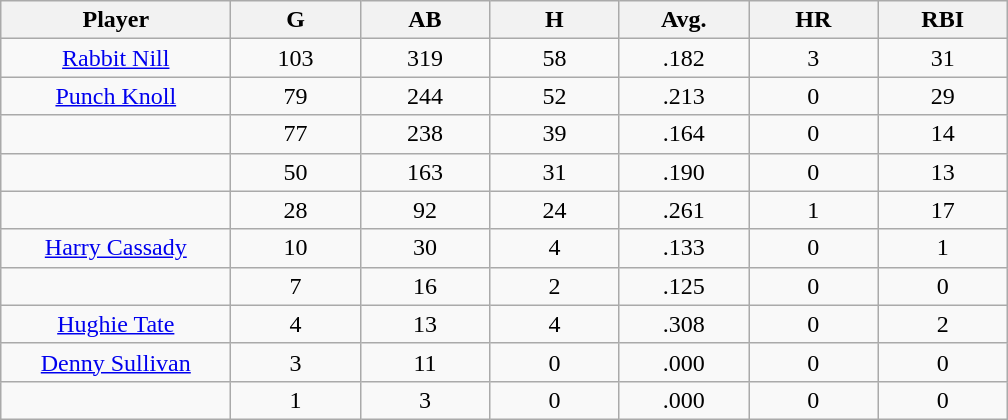<table class="wikitable sortable">
<tr>
<th bgcolor="#DDDDFF" width="16%">Player</th>
<th bgcolor="#DDDDFF" width="9%">G</th>
<th bgcolor="#DDDDFF" width="9%">AB</th>
<th bgcolor="#DDDDFF" width="9%">H</th>
<th bgcolor="#DDDDFF" width="9%">Avg.</th>
<th bgcolor="#DDDDFF" width="9%">HR</th>
<th bgcolor="#DDDDFF" width="9%">RBI</th>
</tr>
<tr align="center">
<td><a href='#'>Rabbit Nill</a></td>
<td>103</td>
<td>319</td>
<td>58</td>
<td>.182</td>
<td>3</td>
<td>31</td>
</tr>
<tr align=center>
<td><a href='#'>Punch Knoll</a></td>
<td>79</td>
<td>244</td>
<td>52</td>
<td>.213</td>
<td>0</td>
<td>29</td>
</tr>
<tr align=center>
<td></td>
<td>77</td>
<td>238</td>
<td>39</td>
<td>.164</td>
<td>0</td>
<td>14</td>
</tr>
<tr align="center">
<td></td>
<td>50</td>
<td>163</td>
<td>31</td>
<td>.190</td>
<td>0</td>
<td>13</td>
</tr>
<tr align="center">
<td></td>
<td>28</td>
<td>92</td>
<td>24</td>
<td>.261</td>
<td>1</td>
<td>17</td>
</tr>
<tr align="center">
<td><a href='#'>Harry Cassady</a></td>
<td>10</td>
<td>30</td>
<td>4</td>
<td>.133</td>
<td>0</td>
<td>1</td>
</tr>
<tr align=center>
<td></td>
<td>7</td>
<td>16</td>
<td>2</td>
<td>.125</td>
<td>0</td>
<td>0</td>
</tr>
<tr align="center">
<td><a href='#'>Hughie Tate</a></td>
<td>4</td>
<td>13</td>
<td>4</td>
<td>.308</td>
<td>0</td>
<td>2</td>
</tr>
<tr align=center>
<td><a href='#'>Denny Sullivan</a></td>
<td>3</td>
<td>11</td>
<td>0</td>
<td>.000</td>
<td>0</td>
<td>0</td>
</tr>
<tr align=center>
<td></td>
<td>1</td>
<td>3</td>
<td>0</td>
<td>.000</td>
<td>0</td>
<td>0</td>
</tr>
</table>
